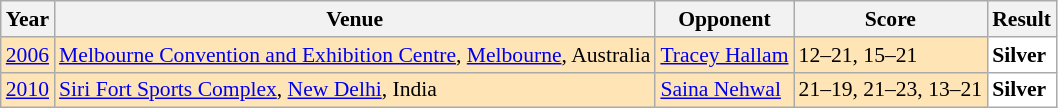<table class="sortable wikitable" style="font-size: 90%;">
<tr>
<th>Year</th>
<th>Venue</th>
<th>Opponent</th>
<th>Score</th>
<th>Result</th>
</tr>
<tr style="background:#FFE4B5">
<td align="center"><a href='#'>2006</a></td>
<td align="left"><a href='#'>Melbourne Convention and Exhibition Centre</a>, <a href='#'>Melbourne</a>, Australia</td>
<td align="left"> <a href='#'>Tracey Hallam</a></td>
<td align="left">12–21, 15–21</td>
<td style="text-align:left; background:white"> <strong>Silver</strong></td>
</tr>
<tr style="background:#FFE4B5">
<td align="center"><a href='#'>2010</a></td>
<td align="left"><a href='#'>Siri Fort Sports Complex</a>, <a href='#'>New Delhi</a>, India</td>
<td align="left"> <a href='#'>Saina Nehwal</a></td>
<td align="left">21–19, 21–23, 13–21</td>
<td style="text-align:left; background:white"> <strong>Silver</strong></td>
</tr>
</table>
